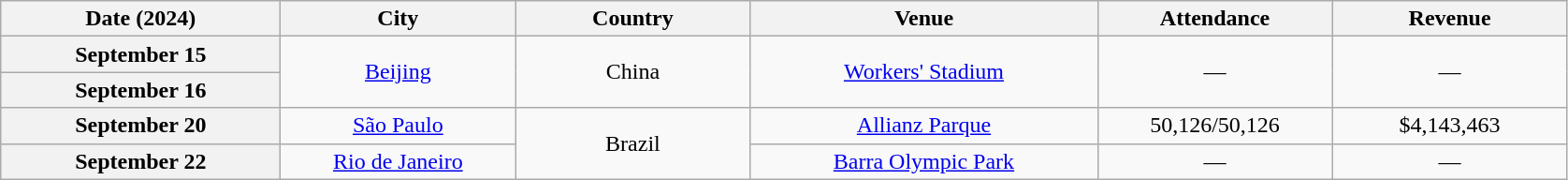<table class="wikitable plainrowheaders" style="text-align:center;">
<tr>
<th scope="col" style="width:12em;">Date (2024)</th>
<th scope="col" style="width:10em;">City</th>
<th ope="col" style="width:10em;">Country</th>
<th scope="col" style="width:15em;">Venue</th>
<th scope="col" style="width:10em;">Attendance</th>
<th scope="col" style="width:10em;">Revenue</th>
</tr>
<tr>
<th scope="row" style="text-align:center;">September 15</th>
<td rowspan="2"><a href='#'>Beijing</a></td>
<td rowspan="2">China</td>
<td rowspan="2"><a href='#'>Workers' Stadium</a></td>
<td rowspan="2">—</td>
<td rowspan="2">—</td>
</tr>
<tr>
<th scope="row" style="text-align:center;">September 16</th>
</tr>
<tr>
<th scope="row" style="text-align:center;">September 20</th>
<td><a href='#'>São Paulo</a></td>
<td rowspan="2">Brazil</td>
<td><a href='#'>Allianz Parque</a></td>
<td>50,126/50,126</td>
<td>$4,143,463</td>
</tr>
<tr>
<th scope="row" style="text-align:center;">September 22</th>
<td><a href='#'>Rio de Janeiro</a></td>
<td><a href='#'>Barra Olympic Park</a></td>
<td>—</td>
<td>—</td>
</tr>
</table>
